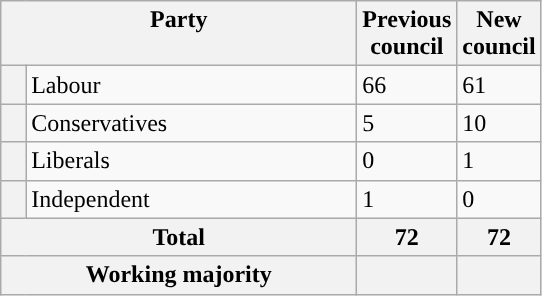<table class="wikitable">
<tr>
<th valign=top colspan="2" style="width: 230px">Party</th>
<th valign=top style="width: 30px">Previous council</th>
<th valign=top style="width: 30px">New council</th>
</tr>
<tr>
<th style="background-color: "></th>
<td>Labour</td>
<td>66</td>
<td>61</td>
</tr>
<tr>
<th style="background-color: "></th>
<td>Conservatives</td>
<td>5</td>
<td>10</td>
</tr>
<tr>
<th style="background-color: "></th>
<td>Liberals</td>
<td>0</td>
<td>1</td>
</tr>
<tr>
<th style="background-color: "></th>
<td>Independent</td>
<td>1</td>
<td>0</td>
</tr>
<tr>
<th colspan=2>Total</th>
<th style="text-align: center">72</th>
<th colspan=3>72</th>
</tr>
<tr>
<th colspan=2>Working majority</th>
<th></th>
<th></th>
</tr>
</table>
